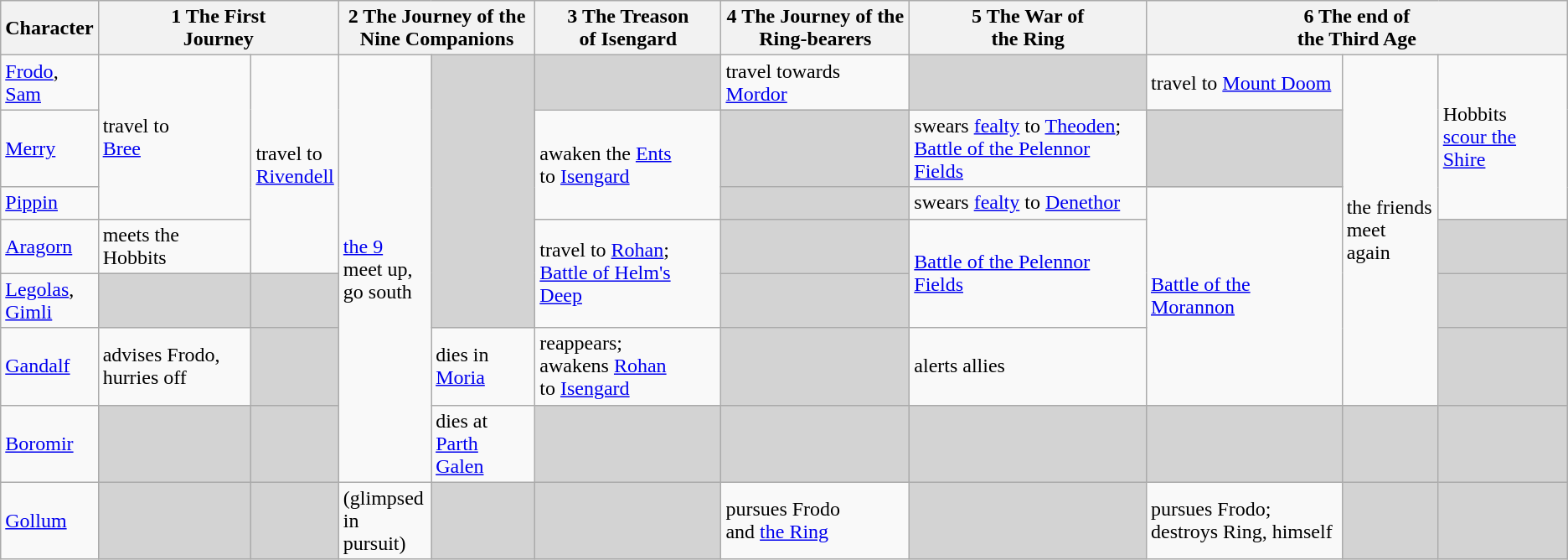<table class="wikitable">
<tr>
<th>Character</th>
<th colspan=2>1 The First<br>Journey</th>
<th colspan=2>2 The Journey of the<br>Nine Companions</th>
<th>3 The Treason<br>of Isengard</th>
<th>4 The Journey of the<br>Ring-bearers</th>
<th>5 The War of<br>the Ring</th>
<th colspan=3>6 The end of<br>the Third Age</th>
</tr>
<tr>
<td><a href='#'>Frodo</a>,<br><a href='#'>Sam</a></td>
<td rowspan=3>travel to<br><a href='#'>Bree</a></td>
<td rowspan=4>travel to<br><a href='#'>Rivendell</a></td>
<td rowspan=7><a href='#'>the 9</a><br>meet up,<br>go south</td>
<td rowspan=5 style="background:#d3d3d3;"></td>
<td style="background:#d3d3d3;"></td>
<td>travel towards <a href='#'>Mordor</a></td>
<td style="background:#d3d3d3;"></td>
<td>travel to <a href='#'>Mount Doom</a></td>
<td rowspan=6>the friends<br>meet again</td>
<td rowspan=3>Hobbits<br><a href='#'>scour the Shire</a></td>
</tr>
<tr>
<td><a href='#'>Merry</a></td>
<td rowspan=2>awaken the <a href='#'>Ents</a><br>to <a href='#'>Isengard</a></td>
<td style="background:#d3d3d3;"></td>
<td>swears <a href='#'>fealty</a> to <a href='#'>Theoden</a>;<br><a href='#'>Battle of the Pelennor Fields</a></td>
<td style="background:#d3d3d3;"></td>
</tr>
<tr>
<td><a href='#'>Pippin</a></td>
<td style="background:#d3d3d3;"></td>
<td>swears <a href='#'>fealty</a> to <a href='#'>Denethor</a></td>
<td rowspan=4><a href='#'>Battle of the Morannon</a></td>
</tr>
<tr>
<td><a href='#'>Aragorn</a></td>
<td>meets the Hobbits</td>
<td rowspan=2>travel to <a href='#'>Rohan</a>;<br><a href='#'>Battle of Helm's Deep</a></td>
<td style="background:#d3d3d3;"></td>
<td rowspan=2><a href='#'>Battle of the Pelennor Fields</a></td>
<td style="background:#d3d3d3;"></td>
</tr>
<tr>
<td><a href='#'>Legolas</a>,<br><a href='#'>Gimli</a></td>
<td style="background:#d3d3d3;"></td>
<td style="background:#d3d3d3;"></td>
<td style="background:#d3d3d3;"></td>
<td style="background:#d3d3d3;"></td>
</tr>
<tr>
<td><a href='#'>Gandalf</a></td>
<td>advises Frodo,<br>hurries off</td>
<td style="background:#d3d3d3;"></td>
<td>dies in<br><a href='#'>Moria</a></td>
<td>reappears;<br>awakens <a href='#'>Rohan</a><br>to <a href='#'>Isengard</a></td>
<td style="background:#d3d3d3;"></td>
<td>alerts allies</td>
<td style="background:#d3d3d3;"></td>
</tr>
<tr>
<td><a href='#'>Boromir</a></td>
<td style="background:#d3d3d3;"></td>
<td style="background:#d3d3d3;"></td>
<td>dies at<br><a href='#'>Parth Galen</a></td>
<td style="background:#d3d3d3;"></td>
<td style="background:#d3d3d3;"></td>
<td style="background:#d3d3d3;"></td>
<td style="background:#d3d3d3;"></td>
<td style="background:#d3d3d3;"></td>
<td style="background:#d3d3d3;"></td>
</tr>
<tr>
<td><a href='#'>Gollum</a></td>
<td style="background:#d3d3d3;"></td>
<td style="background:#d3d3d3;"></td>
<td>(glimpsed<br>in pursuit)</td>
<td style="background:#d3d3d3;"></td>
<td style="background:#d3d3d3;"></td>
<td>pursues Frodo<br>and <a href='#'>the Ring</a></td>
<td style="background:#d3d3d3;"></td>
<td>pursues Frodo;<br>destroys Ring, himself</td>
<td style="background:#d3d3d3;"></td>
<td style="background:#d3d3d3;"></td>
</tr>
</table>
